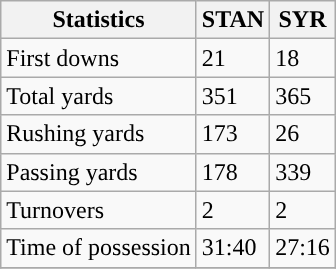<table class="wikitable" style="float: left;">
<tr>
<th>Statistics</th>
<th>STAN</th>
<th>SYR</th>
</tr>
<tr>
<td>First downs</td>
<td>21</td>
<td>18</td>
</tr>
<tr>
<td>Total yards</td>
<td>351</td>
<td>365</td>
</tr>
<tr>
<td>Rushing yards</td>
<td>173</td>
<td>26</td>
</tr>
<tr>
<td>Passing yards</td>
<td>178</td>
<td>339</td>
</tr>
<tr>
<td>Turnovers</td>
<td>2</td>
<td>2</td>
</tr>
<tr>
<td>Time of possession</td>
<td>31:40</td>
<td>27:16</td>
</tr>
<tr>
</tr>
</table>
